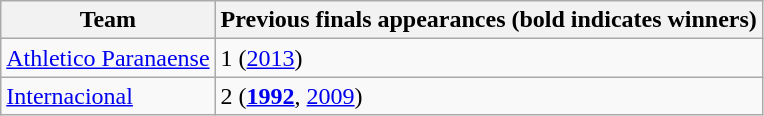<table class="wikitable">
<tr>
<th>Team</th>
<th>Previous finals appearances (bold indicates winners)</th>
</tr>
<tr>
<td> <a href='#'>Athletico Paranaense</a></td>
<td>1 (<a href='#'>2013</a>)</td>
</tr>
<tr>
<td> <a href='#'>Internacional</a></td>
<td>2 (<strong><a href='#'>1992</a></strong>, <a href='#'>2009</a>)</td>
</tr>
</table>
